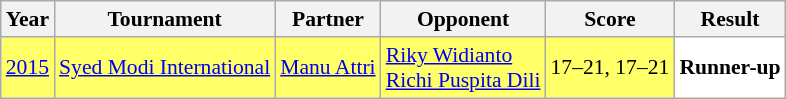<table class="sortable wikitable" style="font-size: 90%;">
<tr>
<th>Year</th>
<th>Tournament</th>
<th>Partner</th>
<th>Opponent</th>
<th>Score</th>
<th>Result</th>
</tr>
<tr style="background:#FFFF67">
<td align="center"><a href='#'>2015</a></td>
<td align="left"><a href='#'>Syed Modi International</a></td>
<td align="left"> <a href='#'>Manu Attri</a></td>
<td align="left"> <a href='#'>Riky Widianto</a><br> <a href='#'>Richi Puspita Dili</a></td>
<td align="left">17–21, 17–21</td>
<td style="text-align:left; background:white"> <strong>Runner-up</strong></td>
</tr>
</table>
